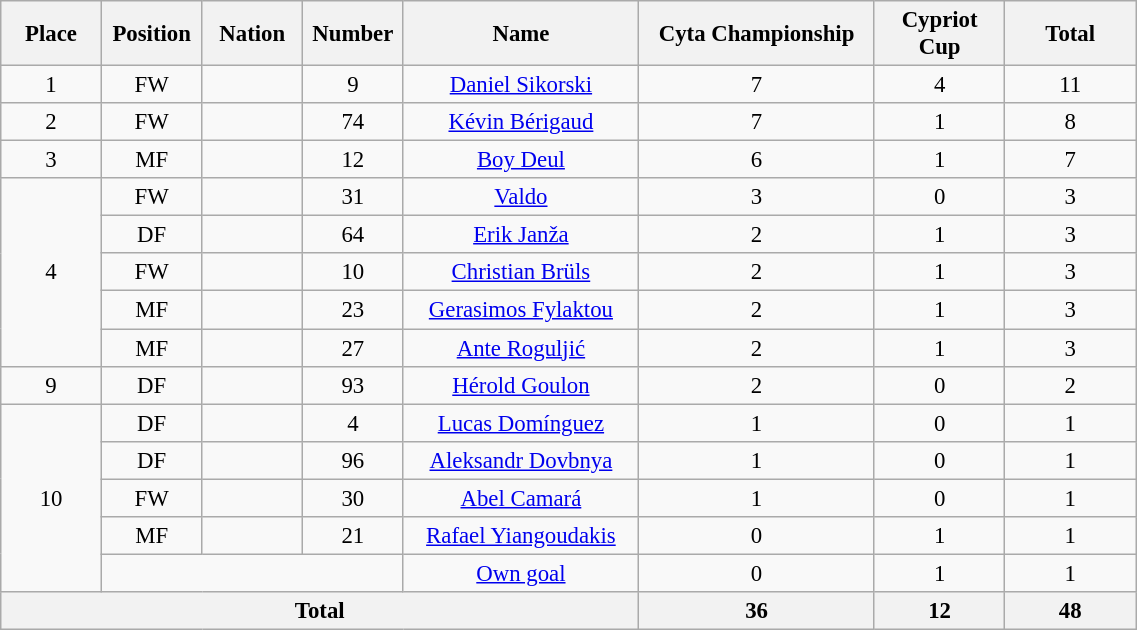<table class="wikitable" style="font-size: 95%; text-align: center;">
<tr>
<th width=60>Place</th>
<th width=60>Position</th>
<th width=60>Nation</th>
<th width=60>Number</th>
<th width=150>Name</th>
<th width=150>Cyta Championship</th>
<th width=80>Cypriot Cup</th>
<th width=80>Total</th>
</tr>
<tr>
<td>1</td>
<td>FW</td>
<td></td>
<td>9</td>
<td><a href='#'>Daniel Sikorski</a></td>
<td>7</td>
<td>4</td>
<td>11</td>
</tr>
<tr>
<td>2</td>
<td>FW</td>
<td></td>
<td>74</td>
<td><a href='#'>Kévin Bérigaud</a></td>
<td>7</td>
<td>1</td>
<td>8</td>
</tr>
<tr>
<td>3</td>
<td>MF</td>
<td></td>
<td>12</td>
<td><a href='#'>Boy Deul</a></td>
<td>6</td>
<td>1</td>
<td>7</td>
</tr>
<tr>
<td rowspan="5">4</td>
<td>FW</td>
<td></td>
<td>31</td>
<td><a href='#'>Valdo</a></td>
<td>3</td>
<td>0</td>
<td>3</td>
</tr>
<tr>
<td>DF</td>
<td></td>
<td>64</td>
<td><a href='#'>Erik Janža</a></td>
<td>2</td>
<td>1</td>
<td>3</td>
</tr>
<tr>
<td>FW</td>
<td></td>
<td>10</td>
<td><a href='#'>Christian Brüls</a></td>
<td>2</td>
<td>1</td>
<td>3</td>
</tr>
<tr>
<td>MF</td>
<td></td>
<td>23</td>
<td><a href='#'>Gerasimos Fylaktou</a></td>
<td>2</td>
<td>1</td>
<td>3</td>
</tr>
<tr>
<td>MF</td>
<td></td>
<td>27</td>
<td><a href='#'>Ante Roguljić</a></td>
<td>2</td>
<td>1</td>
<td>3</td>
</tr>
<tr>
<td>9</td>
<td>DF</td>
<td></td>
<td>93</td>
<td><a href='#'>Hérold Goulon</a></td>
<td>2</td>
<td>0</td>
<td>2</td>
</tr>
<tr>
<td rowspan="5">10</td>
<td>DF</td>
<td></td>
<td>4</td>
<td><a href='#'>Lucas Domínguez</a></td>
<td>1</td>
<td>0</td>
<td>1</td>
</tr>
<tr>
<td>DF</td>
<td></td>
<td>96</td>
<td><a href='#'>Aleksandr Dovbnya</a></td>
<td>1</td>
<td>0</td>
<td>1</td>
</tr>
<tr>
<td>FW</td>
<td></td>
<td>30</td>
<td><a href='#'>Abel Camará</a></td>
<td>1</td>
<td>0</td>
<td>1</td>
</tr>
<tr>
<td>MF</td>
<td></td>
<td>21</td>
<td><a href='#'>Rafael Yiangoudakis</a></td>
<td>0</td>
<td>1</td>
<td>1</td>
</tr>
<tr>
<td colspan="3"></td>
<td><a href='#'>Own goal</a></td>
<td>0</td>
<td>1</td>
<td>1</td>
</tr>
<tr>
<th colspan=5>Total</th>
<th>36</th>
<th>12</th>
<th>48</th>
</tr>
</table>
